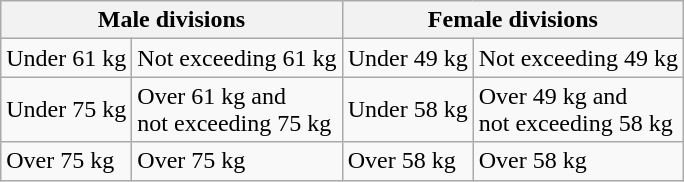<table class="wikitable">
<tr>
<th colspan="2">Male divisions</th>
<th colspan="2">Female divisions</th>
</tr>
<tr>
<td>Under 61 kg</td>
<td>Not exceeding 61 kg</td>
<td>Under 49 kg</td>
<td>Not exceeding 49 kg</td>
</tr>
<tr>
<td>Under 75 kg</td>
<td>Over 61 kg and<br>not exceeding 75 kg</td>
<td>Under 58 kg</td>
<td>Over 49 kg and<br>not exceeding 58 kg</td>
</tr>
<tr>
<td>Over 75 kg</td>
<td>Over 75 kg</td>
<td>Over 58 kg</td>
<td>Over 58 kg</td>
</tr>
</table>
